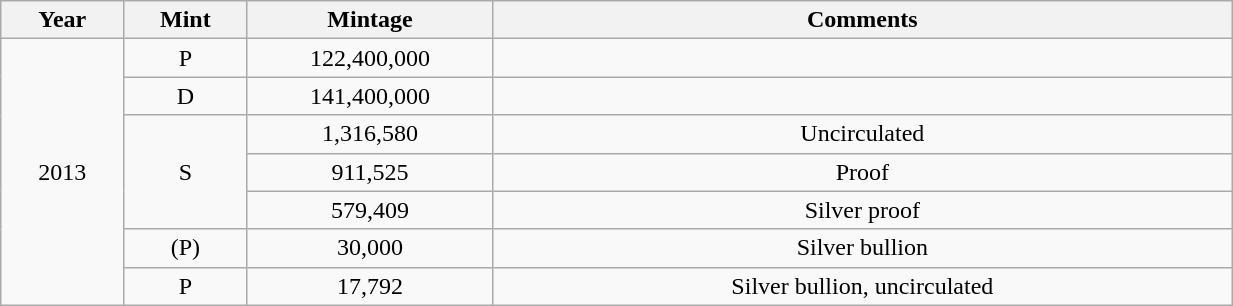<table class="wikitable sortable" style="min-width:65%; text-align:center;">
<tr>
<th width="10%">Year</th>
<th width="10%">Mint</th>
<th width="20%">Mintage</th>
<th width="60%">Comments</th>
</tr>
<tr>
<td rowspan="7">2013</td>
<td>P</td>
<td>122,400,000</td>
<td></td>
</tr>
<tr>
<td>D</td>
<td>141,400,000</td>
<td></td>
</tr>
<tr>
<td rowspan="3">S</td>
<td>1,316,580</td>
<td>Uncirculated</td>
</tr>
<tr>
<td>911,525</td>
<td>Proof</td>
</tr>
<tr>
<td>579,409</td>
<td>Silver proof</td>
</tr>
<tr>
<td>(P)</td>
<td>30,000</td>
<td>Silver bullion</td>
</tr>
<tr>
<td>P</td>
<td>17,792</td>
<td>Silver bullion, uncirculated</td>
</tr>
</table>
